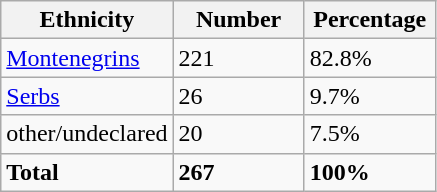<table class="wikitable">
<tr>
<th width="100px">Ethnicity</th>
<th width="80px">Number</th>
<th width="80px">Percentage</th>
</tr>
<tr>
<td><a href='#'>Montenegrins</a></td>
<td>221</td>
<td>82.8%</td>
</tr>
<tr>
<td><a href='#'>Serbs</a></td>
<td>26</td>
<td>9.7%</td>
</tr>
<tr>
<td>other/undeclared</td>
<td>20</td>
<td>7.5%</td>
</tr>
<tr>
<td><strong>Total</strong></td>
<td><strong>267</strong></td>
<td><strong>100%</strong></td>
</tr>
</table>
